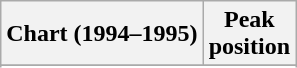<table class="wikitable sortable plainrowheaders" style="text-align:center">
<tr>
<th scope="col">Chart (1994–1995)</th>
<th scope="col">Peak<br>position</th>
</tr>
<tr>
</tr>
<tr>
</tr>
<tr>
</tr>
</table>
